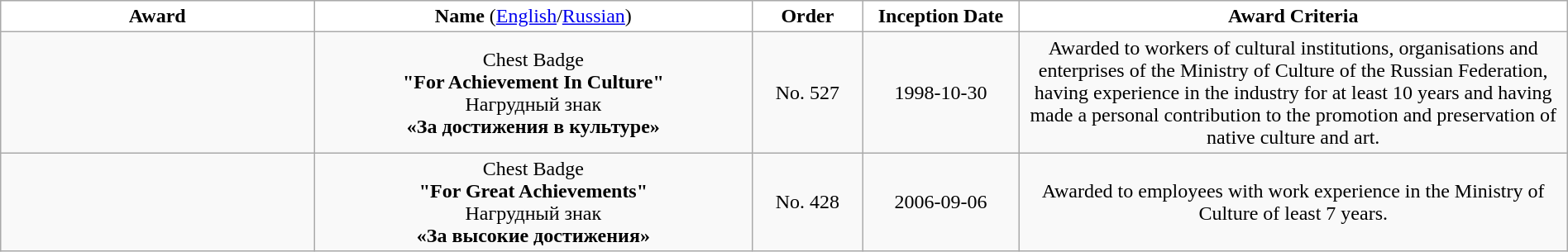<table class="wikitable sortable" width="100%">
<tr>
<td width="20%" bgcolor="#FFFFFF" style="text-align:center;"><strong>Award</strong></td>
<td width="28%" bgcolor="#FFFFFF" style="text-align:center;"><strong>Name</strong> (<a href='#'>English</a>/<a href='#'>Russian</a>)</td>
<td width="07%" bgcolor="#FFFFFF" style="text-align:center;"><strong>Order</strong></td>
<td width="10%" bgcolor="#FFFFFF" style="text-align:center;"><strong>Inception Date</strong></td>
<td width="35%" bgcolor="#FFFFFF" style="text-align:center;"><strong>Award Criteria</strong></td>
</tr>
<tr>
<td></td>
<td style="text-align:center;">Chest Badge<br><strong>"For Achievement In Culture"</strong><br>Нагрудный знак<br><strong>«За достижения в культуре»</strong></td>
<td style="text-align:center;">No. 527</td>
<td style="text-align:center;">1998-10-30</td>
<td style="text-align:center;">Awarded to workers of cultural institutions, organisations and enterprises of the Ministry of Culture of the Russian Federation, having experience in the industry for at least 10 years and having made a personal contribution to the promotion and preservation of native culture and art.</td>
</tr>
<tr>
<td></td>
<td style="text-align:center;">Chest Badge<br><strong>"For Great Achievements"</strong><br>Нагрудный знак<br><strong>«За высокие достижения»</strong></td>
<td style="text-align:center;">No. 428</td>
<td style="text-align:center;">2006-09-06</td>
<td style="text-align:center;">Awarded to employees with work experience in the Ministry of Culture of least 7 years.</td>
</tr>
</table>
